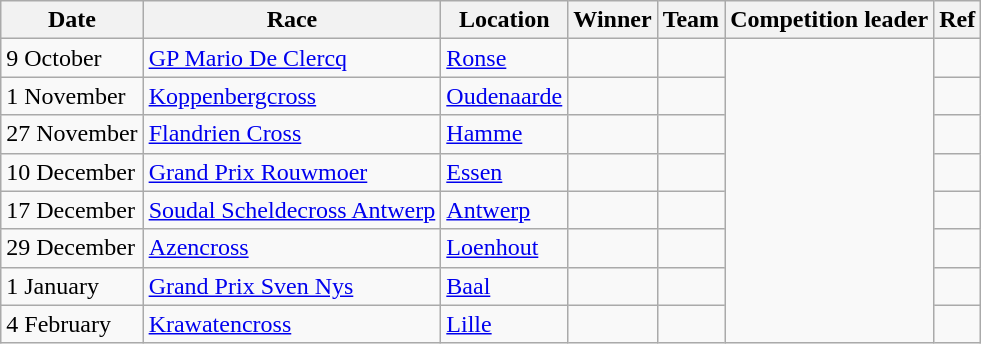<table class="wikitable">
<tr>
<th>Date</th>
<th>Race</th>
<th>Location</th>
<th>Winner</th>
<th>Team</th>
<th>Competition leader</th>
<th>Ref</th>
</tr>
<tr>
<td>9 October</td>
<td><a href='#'>GP Mario De Clercq</a></td>
<td><a href='#'>Ronse</a></td>
<td></td>
<td></td>
<td rowspan=8></td>
<td></td>
</tr>
<tr>
<td>1 November</td>
<td><a href='#'>Koppenbergcross</a></td>
<td><a href='#'>Oudenaarde</a></td>
<td></td>
<td></td>
<td></td>
</tr>
<tr>
<td>27 November</td>
<td><a href='#'>Flandrien Cross</a></td>
<td><a href='#'>Hamme</a></td>
<td></td>
<td></td>
<td></td>
</tr>
<tr>
<td>10 December</td>
<td><a href='#'>Grand Prix Rouwmoer</a></td>
<td><a href='#'>Essen</a></td>
<td></td>
<td></td>
<td></td>
</tr>
<tr>
<td>17 December</td>
<td><a href='#'>Soudal Scheldecross Antwerp</a></td>
<td><a href='#'>Antwerp</a></td>
<td></td>
<td></td>
<td></td>
</tr>
<tr>
<td>29 December</td>
<td><a href='#'>Azencross</a></td>
<td><a href='#'>Loenhout</a></td>
<td></td>
<td></td>
<td></td>
</tr>
<tr>
<td>1 January</td>
<td><a href='#'>Grand Prix Sven Nys</a></td>
<td><a href='#'>Baal</a></td>
<td></td>
<td></td>
<td></td>
</tr>
<tr>
<td>4 February</td>
<td><a href='#'>Krawatencross</a></td>
<td><a href='#'>Lille</a></td>
<td></td>
<td></td>
<td></td>
</tr>
</table>
